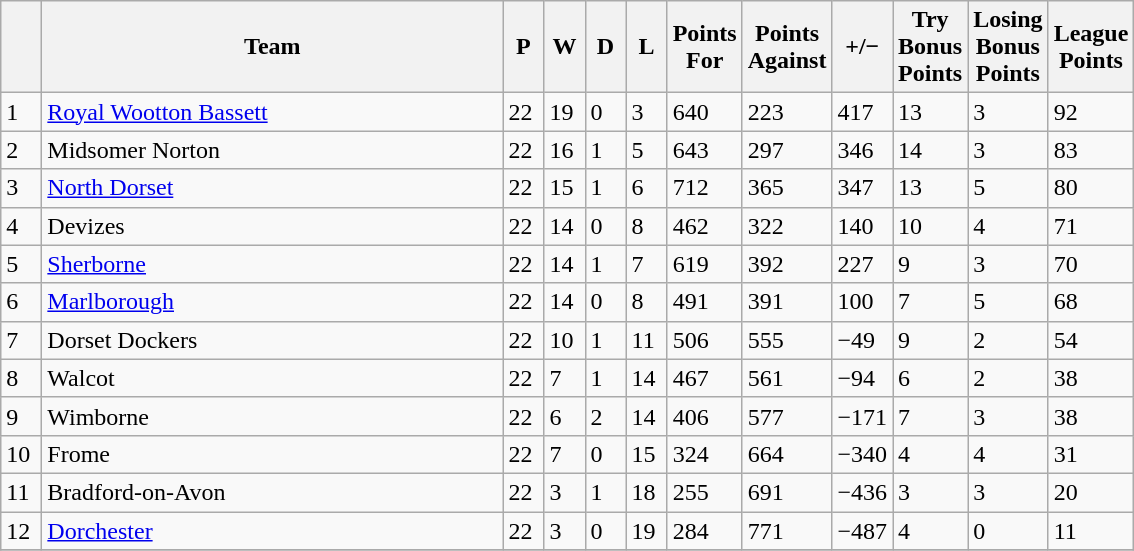<table class="wikitable sortable">
<tr>
<th scope="col" style="width: 20px;"></th>
<th scope="col" style="width: 300px;">Team</th>
<th scope="col" style="width: 20px;">P</th>
<th scope="col" style="width: 20px;">W</th>
<th scope="col" style="width: 20px;">D</th>
<th scope="col" style="width: 20px;">L</th>
<th scope="col" style="width: 20px;">Points For</th>
<th scope="col" style="width: 20px;">Points Against</th>
<th scope="col" style="width: 20px;">+/−</th>
<th scope="col" style="width: 20px;">Try Bonus Points</th>
<th scope="col" style="width: 20px;">Losing Bonus Points</th>
<th scope="col" style="width: 20px;">League Points</th>
</tr>
<tr>
<td>1</td>
<td><a href='#'>Royal Wootton Bassett</a></td>
<td>22</td>
<td>19</td>
<td>0</td>
<td>3</td>
<td>640</td>
<td>223</td>
<td>417</td>
<td>13</td>
<td>3</td>
<td>92</td>
</tr>
<tr>
<td>2</td>
<td>Midsomer Norton</td>
<td>22</td>
<td>16</td>
<td>1</td>
<td>5</td>
<td>643</td>
<td>297</td>
<td>346</td>
<td>14</td>
<td>3</td>
<td>83</td>
</tr>
<tr>
<td>3</td>
<td><a href='#'>North Dorset</a></td>
<td>22</td>
<td>15</td>
<td>1</td>
<td>6</td>
<td>712</td>
<td>365</td>
<td>347</td>
<td>13</td>
<td>5</td>
<td>80</td>
</tr>
<tr>
<td>4</td>
<td>Devizes</td>
<td>22</td>
<td>14</td>
<td>0</td>
<td>8</td>
<td>462</td>
<td>322</td>
<td>140</td>
<td>10</td>
<td>4</td>
<td>71</td>
</tr>
<tr>
<td>5</td>
<td><a href='#'>Sherborne</a></td>
<td>22</td>
<td>14</td>
<td>1</td>
<td>7</td>
<td>619</td>
<td>392</td>
<td>227</td>
<td>9</td>
<td>3</td>
<td>70</td>
</tr>
<tr>
<td>6</td>
<td><a href='#'>Marlborough</a></td>
<td>22</td>
<td>14</td>
<td>0</td>
<td>8</td>
<td>491</td>
<td>391</td>
<td>100</td>
<td>7</td>
<td>5</td>
<td>68</td>
</tr>
<tr>
<td>7</td>
<td>Dorset Dockers</td>
<td>22</td>
<td>10</td>
<td>1</td>
<td>11</td>
<td>506</td>
<td>555</td>
<td>−49</td>
<td>9</td>
<td>2</td>
<td>54</td>
</tr>
<tr>
<td>8</td>
<td>Walcot</td>
<td>22</td>
<td>7</td>
<td>1</td>
<td>14</td>
<td>467</td>
<td>561</td>
<td>−94</td>
<td>6</td>
<td>2</td>
<td>38</td>
</tr>
<tr>
<td>9</td>
<td>Wimborne</td>
<td>22</td>
<td>6</td>
<td>2</td>
<td>14</td>
<td>406</td>
<td>577</td>
<td>−171</td>
<td>7</td>
<td>3</td>
<td>38</td>
</tr>
<tr>
<td>10</td>
<td>Frome</td>
<td>22</td>
<td>7</td>
<td>0</td>
<td>15</td>
<td>324</td>
<td>664</td>
<td>−340</td>
<td>4</td>
<td>4</td>
<td>31</td>
</tr>
<tr>
<td>11</td>
<td>Bradford-on-Avon</td>
<td>22</td>
<td>3</td>
<td>1</td>
<td>18</td>
<td>255</td>
<td>691</td>
<td>−436</td>
<td>3</td>
<td>3</td>
<td>20</td>
</tr>
<tr>
<td>12</td>
<td><a href='#'>Dorchester</a></td>
<td>22</td>
<td>3</td>
<td>0</td>
<td>19</td>
<td>284</td>
<td>771</td>
<td>−487</td>
<td>4</td>
<td>0</td>
<td>11</td>
</tr>
<tr>
</tr>
</table>
